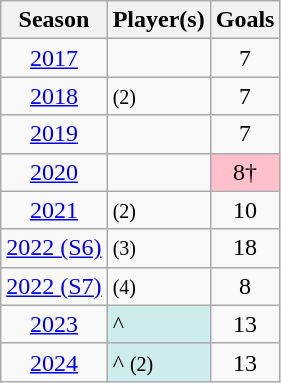<table class="wikitable sortable" style="text-align:center">
<tr>
<th>Season</th>
<th>Player(s)</th>
<th>Goals</th>
</tr>
<tr>
<td><a href='#'>2017</a></td>
<td align=left></td>
<td>7</td>
</tr>
<tr>
<td><a href='#'>2018</a></td>
<td align=left> <small>(2)</small></td>
<td>7</td>
</tr>
<tr>
<td><a href='#'>2019</a></td>
<td align=left></td>
<td>7</td>
</tr>
<tr>
<td><a href='#'>2020</a></td>
<td align=left></td>
<td bgcolor="#FFC0CB">8†</td>
</tr>
<tr>
<td><a href='#'>2021</a></td>
<td align=left> <small>(2)</small></td>
<td>10</td>
</tr>
<tr>
<td><a href='#'>2022 (S6)</a></td>
<td align=left> <small>(3)</small></td>
<td>18</td>
</tr>
<tr>
<td><a href='#'>2022 (S7)</a></td>
<td align=left> <small>(4)</small></td>
<td>8</td>
</tr>
<tr>
<td><a href='#'>2023</a></td>
<td align=left bgcolor="#CFECEC">^</td>
<td>13</td>
</tr>
<tr>
<td><a href='#'>2024</a></td>
<td align=left bgcolor="#CFECEC">^ <small>(2)</small></td>
<td>13</td>
</tr>
</table>
